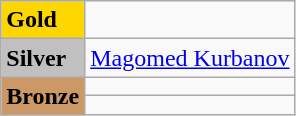<table class="wikitable">
<tr>
<td bgcolor="gold"><strong>Gold</strong></td>
<td></td>
</tr>
<tr>
<td bgcolor="silver"><strong>Silver</strong></td>
<td> <a href='#'>Magomed Kurbanov</a> </td>
</tr>
<tr>
<td rowspan="2" bgcolor="#cc9966"><strong>Bronze</strong></td>
<td></td>
</tr>
<tr>
<td></td>
</tr>
</table>
